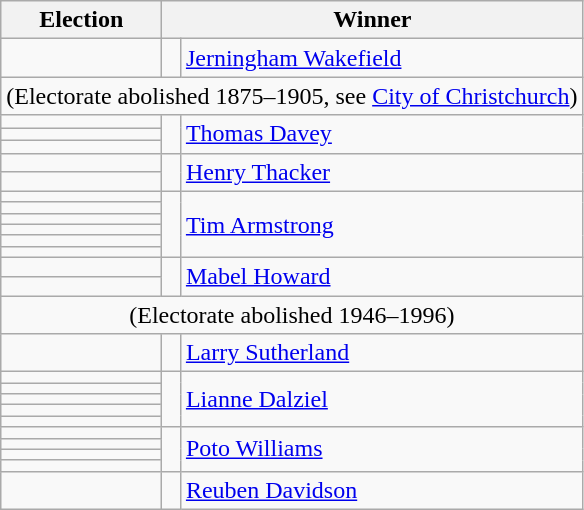<table class=wikitable>
<tr>
<th width=100>Election</th>
<th width=175 colspan=2>Winner</th>
</tr>
<tr>
<td></td>
<td width=5 bgcolor=></td>
<td><a href='#'>Jerningham Wakefield</a></td>
</tr>
<tr>
<td colspan=3 align=center><span>(Electorate abolished 1875–1905, see <a href='#'>City of Christchurch</a>)</span></td>
</tr>
<tr>
<td></td>
<td rowspan=3 bgcolor=></td>
<td rowspan=3><a href='#'>Thomas Davey</a></td>
</tr>
<tr>
<td></td>
</tr>
<tr>
<td></td>
</tr>
<tr>
<td></td>
<td rowspan=2 bgcolor=></td>
<td rowspan=2><a href='#'>Henry Thacker</a></td>
</tr>
<tr>
<td></td>
</tr>
<tr>
<td></td>
<td rowspan=6 bgcolor=></td>
<td rowspan=6><a href='#'>Tim Armstrong</a></td>
</tr>
<tr>
<td></td>
</tr>
<tr>
<td></td>
</tr>
<tr>
<td></td>
</tr>
<tr>
<td></td>
</tr>
<tr>
<td></td>
</tr>
<tr>
<td></td>
<td rowspan=2 bgcolor=></td>
<td rowspan=2><a href='#'>Mabel Howard</a></td>
</tr>
<tr>
<td></td>
</tr>
<tr>
<td colspan=3 align=center><span>(Electorate abolished 1946–1996)</span></td>
</tr>
<tr>
<td></td>
<td bgcolor=></td>
<td><a href='#'>Larry Sutherland</a></td>
</tr>
<tr>
<td></td>
<td rowspan=5 bgcolor=></td>
<td rowspan=5><a href='#'>Lianne Dalziel</a></td>
</tr>
<tr>
<td></td>
</tr>
<tr>
<td></td>
</tr>
<tr>
<td></td>
</tr>
<tr>
<td></td>
</tr>
<tr>
<td></td>
<td rowspan=4 bgcolor=></td>
<td rowspan=4><a href='#'>Poto Williams</a></td>
</tr>
<tr>
<td></td>
</tr>
<tr>
<td></td>
</tr>
<tr>
<td></td>
</tr>
<tr>
<td></td>
<td bgcolor=></td>
<td><a href='#'>Reuben Davidson</a></td>
</tr>
</table>
